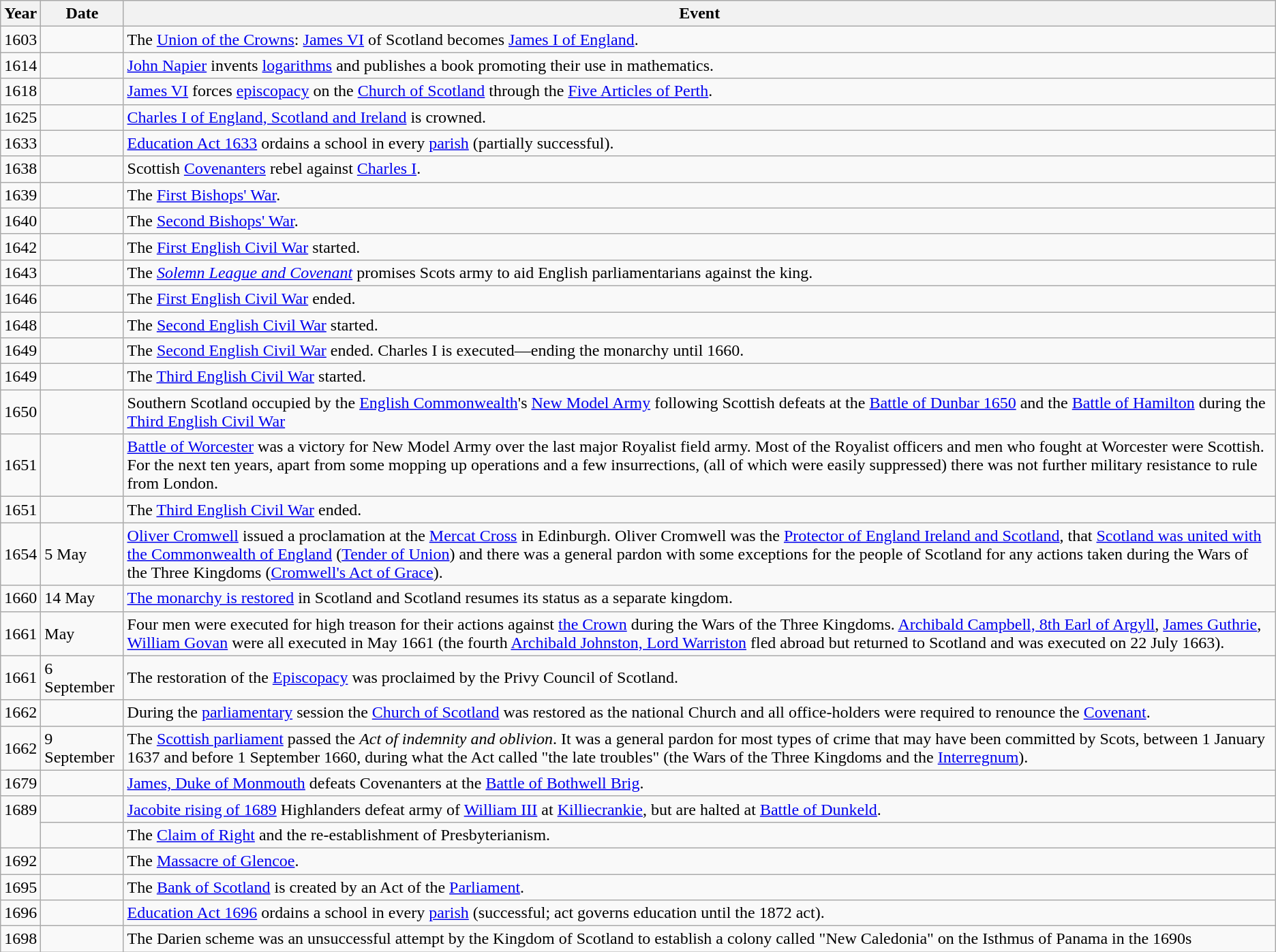<table class="wikitable">
<tr>
<th style="width:6en">Year</th>
<th style="width:15en">Date</th>
<th>Event</th>
</tr>
<tr>
<td>1603</td>
<td></td>
<td>The <a href='#'>Union of the Crowns</a>: <a href='#'>James VI</a> of Scotland becomes <a href='#'>James I of England</a>.</td>
</tr>
<tr>
<td>1614</td>
<td></td>
<td><a href='#'>John Napier</a> invents <a href='#'>logarithms</a> and publishes a book promoting their use in mathematics.</td>
</tr>
<tr>
<td>1618</td>
<td></td>
<td><a href='#'>James VI</a> forces <a href='#'>episcopacy</a> on the <a href='#'>Church of Scotland</a> through the <a href='#'>Five Articles of Perth</a>.</td>
</tr>
<tr>
<td>1625</td>
<td></td>
<td><a href='#'>Charles I of England, Scotland and Ireland</a> is crowned.</td>
</tr>
<tr>
<td>1633</td>
<td></td>
<td><a href='#'>Education Act 1633</a> ordains a school in every <a href='#'>parish</a> (partially successful).</td>
</tr>
<tr>
<td>1638</td>
<td></td>
<td>Scottish <a href='#'>Covenanters</a> rebel against <a href='#'>Charles I</a>.</td>
</tr>
<tr>
<td>1639</td>
<td></td>
<td>The <a href='#'>First Bishops' War</a>.</td>
</tr>
<tr>
<td>1640</td>
<td></td>
<td>The <a href='#'>Second Bishops' War</a>.</td>
</tr>
<tr>
<td>1642</td>
<td></td>
<td>The <a href='#'>First English Civil War</a> started.</td>
</tr>
<tr>
<td>1643</td>
<td></td>
<td>The <em><a href='#'>Solemn League and Covenant</a></em> promises Scots army to aid English parliamentarians against the king.</td>
</tr>
<tr>
<td>1646</td>
<td></td>
<td>The <a href='#'>First English Civil War</a> ended.</td>
</tr>
<tr>
<td>1648</td>
<td></td>
<td>The <a href='#'>Second English Civil War</a> started.</td>
</tr>
<tr>
<td>1649</td>
<td></td>
<td>The <a href='#'>Second English Civil War</a> ended. Charles I is executed—ending the monarchy until 1660.</td>
</tr>
<tr>
<td>1649</td>
<td></td>
<td>The <a href='#'>Third English Civil War</a> started.</td>
</tr>
<tr>
<td>1650</td>
<td></td>
<td>Southern Scotland occupied by the <a href='#'>English Commonwealth</a>'s <a href='#'>New Model Army</a> following Scottish defeats at the <a href='#'>Battle of Dunbar 1650</a> and the <a href='#'>Battle of Hamilton</a> during the <a href='#'>Third English Civil War</a></td>
</tr>
<tr>
<td>1651</td>
<td></td>
<td><a href='#'>Battle of Worcester</a> was a victory for New Model Army over the last major Royalist field army. Most of the Royalist officers and men who fought at Worcester were Scottish. For the next ten years, apart from some mopping up operations and a few insurrections, (all of which were easily suppressed) there was not further military resistance to rule from London.</td>
</tr>
<tr>
<td>1651</td>
<td></td>
<td>The <a href='#'>Third English Civil War</a> ended.</td>
</tr>
<tr>
<td>1654</td>
<td>5 May</td>
<td><a href='#'>Oliver Cromwell</a> issued a proclamation at the <a href='#'>Mercat Cross</a> in Edinburgh. Oliver Cromwell was the <a href='#'>Protector of England Ireland and Scotland</a>, that <a href='#'>Scotland was united with the Commonwealth of England</a> (<a href='#'>Tender of Union</a>) and there was a general pardon with some exceptions for the people of Scotland for any actions taken during the Wars of the Three Kingdoms (<a href='#'>Cromwell's Act of Grace</a>).</td>
</tr>
<tr>
<td>1660</td>
<td>14 May</td>
<td><a href='#'>The monarchy is restored</a> in Scotland and Scotland resumes its status as a separate kingdom.</td>
</tr>
<tr>
<td>1661</td>
<td>May</td>
<td>Four men were executed for high treason for their actions against <a href='#'>the Crown</a> during the Wars of the Three Kingdoms. <a href='#'>Archibald Campbell, 8th Earl of Argyll</a>, <a href='#'>James Guthrie</a>, <a href='#'>William Govan</a> were all executed in May 1661 (the fourth <a href='#'>Archibald Johnston, Lord Warriston</a> fled abroad but returned to Scotland and was executed on 22 July 1663).</td>
</tr>
<tr>
<td>1661</td>
<td>6 September</td>
<td>The restoration of the <a href='#'>Episcopacy</a> was proclaimed by the Privy Council of Scotland.</td>
</tr>
<tr>
<td>1662</td>
<td></td>
<td>During the <a href='#'>parliamentary</a> session the <a href='#'>Church of Scotland</a> was restored as the national Church and all office-holders were required to renounce the <a href='#'>Covenant</a>.</td>
</tr>
<tr>
<td>1662</td>
<td>9 September</td>
<td>The <a href='#'>Scottish parliament</a> passed the <em>Act of indemnity and oblivion</em>. It was a general pardon for most types of crime that may have been committed by Scots, between 1 January 1637 and before 1 September 1660, during what the Act called "the late troubles" (the Wars of the Three Kingdoms and the <a href='#'>Interregnum</a>).</td>
</tr>
<tr>
<td>1679</td>
<td></td>
<td><a href='#'>James, Duke of Monmouth</a> defeats Covenanters at the <a href='#'>Battle of Bothwell Brig</a>.</td>
</tr>
<tr>
<td rowspan="2" valign="top">1689</td>
<td></td>
<td><a href='#'>Jacobite rising of 1689</a> Highlanders defeat army of <a href='#'>William III</a> at <a href='#'>Killiecrankie</a>, but are halted at <a href='#'>Battle of Dunkeld</a>.</td>
</tr>
<tr>
<td></td>
<td>The <a href='#'>Claim of Right</a> and the re-establishment of Presbyterianism.</td>
</tr>
<tr>
<td>1692</td>
<td></td>
<td>The <a href='#'>Massacre of Glencoe</a>.</td>
</tr>
<tr>
<td>1695</td>
<td></td>
<td>The <a href='#'>Bank of Scotland</a> is created by an Act of the <a href='#'>Parliament</a>.</td>
</tr>
<tr>
<td>1696</td>
<td></td>
<td><a href='#'>Education Act 1696</a> ordains a school in every <a href='#'>parish</a> (successful; act governs education until the 1872 act).</td>
</tr>
<tr>
<td>1698</td>
<td></td>
<td>The Darien scheme was an unsuccessful attempt by the Kingdom of Scotland to establish a colony called "New Caledonia" on the Isthmus of Panama in the 1690s</td>
</tr>
</table>
